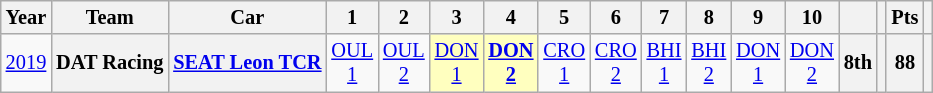<table class="wikitable" style="text-align:center; font-size:85%">
<tr>
<th>Year</th>
<th>Team</th>
<th>Car</th>
<th>1</th>
<th>2</th>
<th>3</th>
<th>4</th>
<th>5</th>
<th>6</th>
<th>7</th>
<th>8</th>
<th>9</th>
<th>10</th>
<th></th>
<th></th>
<th>Pts</th>
<th></th>
</tr>
<tr>
<td><a href='#'>2019</a></td>
<th nowrap>DAT Racing</th>
<th nowrap><a href='#'>SEAT Leon TCR</a></th>
<td style="background:#;"><a href='#'>OUL<br>1</a></td>
<td style="background:#;"><a href='#'>OUL<br>2</a></td>
<td style="background:#FFFFBF;"><a href='#'>DON<br>1</a><br></td>
<td style="background:#FFFFBF;"><strong><a href='#'>DON<br>2</a></strong><br></td>
<td style="background:#;"><a href='#'>CRO<br>1</a></td>
<td style="background:#;"><a href='#'>CRO<br>2</a></td>
<td style="background:#;"><a href='#'>BHI<br>1</a></td>
<td style="background:#;"><a href='#'>BHI<br>2</a></td>
<td style="background:#;"><a href='#'>DON<br>1</a></td>
<td style="background:#;"><a href='#'>DON<br>2</a></td>
<th>8th</th>
<th></th>
<th>88</th>
<th></th>
</tr>
</table>
